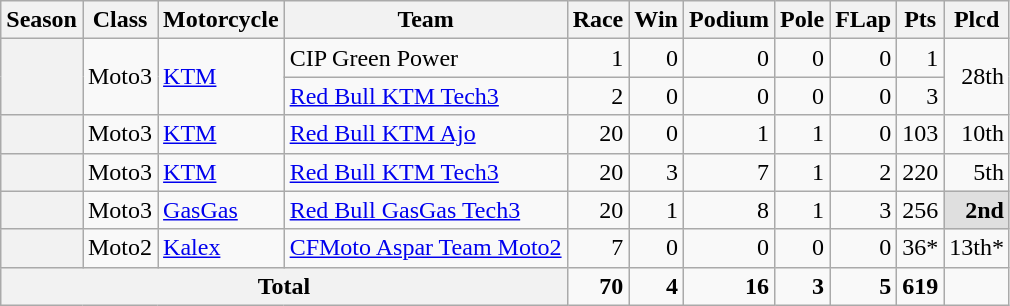<table class="wikitable" style="text-align:right;">
<tr>
<th>Season</th>
<th>Class</th>
<th>Motorcycle</th>
<th>Team</th>
<th>Race</th>
<th>Win</th>
<th>Podium</th>
<th>Pole</th>
<th>FLap</th>
<th>Pts</th>
<th>Plcd</th>
</tr>
<tr>
<th rowspan="2"></th>
<td rowspan="2">Moto3</td>
<td style="text-align:left;" rowspan="2"><a href='#'>KTM</a></td>
<td style="text-align:left;">CIP Green Power</td>
<td>1</td>
<td>0</td>
<td>0</td>
<td>0</td>
<td>0</td>
<td>1</td>
<td rowspan="2">28th</td>
</tr>
<tr>
<td style="text-align:left;"><a href='#'>Red Bull KTM Tech3</a></td>
<td>2</td>
<td>0</td>
<td>0</td>
<td>0</td>
<td>0</td>
<td>3</td>
</tr>
<tr>
<th></th>
<td>Moto3</td>
<td style="text-align:left;"><a href='#'>KTM</a></td>
<td style="text-align:left;"><a href='#'>Red Bull KTM Ajo</a></td>
<td>20</td>
<td>0</td>
<td>1</td>
<td>1</td>
<td>0</td>
<td>103</td>
<td>10th</td>
</tr>
<tr>
<th></th>
<td>Moto3</td>
<td style="text-align:left;"><a href='#'>KTM</a></td>
<td style="text-align:left;"><a href='#'>Red Bull KTM Tech3</a></td>
<td>20</td>
<td>3</td>
<td>7</td>
<td>1</td>
<td>2</td>
<td>220</td>
<td>5th</td>
</tr>
<tr>
<th></th>
<td>Moto3</td>
<td style="text-align:left;"><a href='#'>GasGas</a></td>
<td style="text-align:left;"><a href='#'>Red Bull GasGas Tech3</a></td>
<td>20</td>
<td>1</td>
<td>8</td>
<td>1</td>
<td>3</td>
<td>256</td>
<td style="background:#DFDFDF;"><strong>2nd</strong></td>
</tr>
<tr>
<th></th>
<td>Moto2</td>
<td style="text-align:left;"><a href='#'>Kalex</a></td>
<td style="text-align:left;"><a href='#'>CFMoto Aspar Team Moto2</a></td>
<td>7</td>
<td>0</td>
<td>0</td>
<td>0</td>
<td>0</td>
<td>36*</td>
<td>13th*</td>
</tr>
<tr>
<th colspan="4">Total</th>
<td><strong>70</strong></td>
<td><strong>4</strong></td>
<td><strong>16</strong></td>
<td><strong>3</strong></td>
<td><strong>5</strong></td>
<td><strong>619</strong></td>
<td></td>
</tr>
</table>
